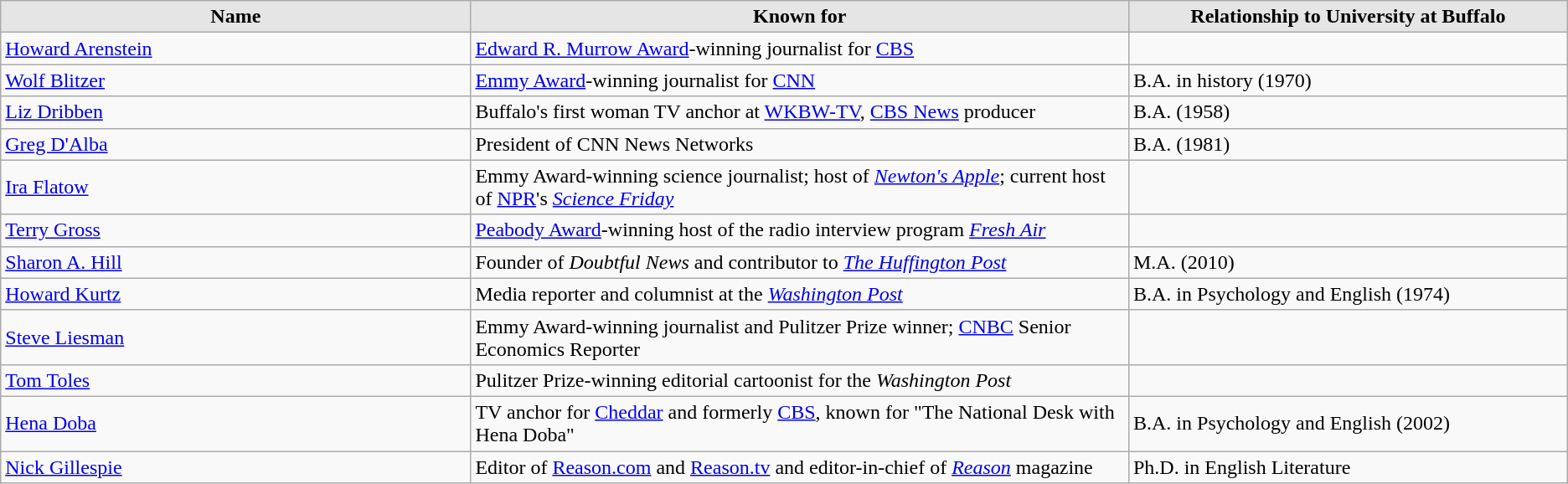<table class="wikitable">
<tr>
<th style="background:#e5e5e5; width:30%;">Name</th>
<th style="background:#e5e5e5; width:42%;">Known for</th>
<th style="background:#e5e5e5; width:28%;">Relationship to University at Buffalo</th>
</tr>
<tr>
<td><a href='#'>Howard Arenstein</a></td>
<td><a href='#'>Edward R. Murrow Award</a>-winning journalist for <a href='#'>CBS</a></td>
<td></td>
</tr>
<tr>
<td><a href='#'>Wolf Blitzer</a></td>
<td><a href='#'>Emmy Award</a>-winning journalist for <a href='#'>CNN</a></td>
<td>B.A. in history (1970)</td>
</tr>
<tr>
<td><a href='#'>Liz Dribben</a></td>
<td>Buffalo's first woman TV anchor at <a href='#'>WKBW-TV</a>, <a href='#'>CBS News</a> producer</td>
<td>B.A. (1958)</td>
</tr>
<tr>
<td><a href='#'>Greg D'Alba</a></td>
<td>President of CNN News Networks</td>
<td>B.A. (1981)</td>
</tr>
<tr>
<td><a href='#'>Ira Flatow</a></td>
<td>Emmy Award-winning science journalist; host of <em><a href='#'>Newton's Apple</a></em>; current host of <a href='#'>NPR</a>'s <em><a href='#'>Science Friday</a></em></td>
<td></td>
</tr>
<tr>
<td><a href='#'>Terry Gross</a></td>
<td><a href='#'>Peabody Award</a>-winning host of the radio interview program <em><a href='#'>Fresh Air</a></em></td>
<td></td>
</tr>
<tr>
<td><a href='#'>Sharon A. Hill</a></td>
<td>Founder of <em>Doubtful News</em> and contributor to <em><a href='#'>The Huffington Post</a></em></td>
<td>M.A. (2010)</td>
</tr>
<tr>
<td><a href='#'>Howard Kurtz</a></td>
<td>Media reporter and columnist at the <em><a href='#'>Washington Post</a></em></td>
<td>B.A. in Psychology and English (1974)</td>
</tr>
<tr>
<td><a href='#'>Steve Liesman</a></td>
<td>Emmy Award-winning journalist and Pulitzer Prize winner; <a href='#'>CNBC</a> Senior Economics Reporter</td>
<td></td>
</tr>
<tr>
<td><a href='#'>Tom Toles</a></td>
<td>Pulitzer Prize-winning editorial cartoonist for the <em>Washington Post</em></td>
<td></td>
</tr>
<tr>
<td><a href='#'>Hena Doba</a></td>
<td>TV anchor for <a href='#'>Cheddar</a> and formerly <a href='#'>CBS</a>, known for "The National Desk with Hena Doba"</td>
<td>B.A. in Psychology and English (2002)</td>
</tr>
<tr>
<td><a href='#'>Nick Gillespie</a></td>
<td>Editor of <a href='#'>Reason.com</a> and <a href='#'>Reason.tv</a> and editor-in-chief of <em><a href='#'>Reason</a></em> magazine</td>
<td>Ph.D. in English Literature</td>
</tr>
</table>
